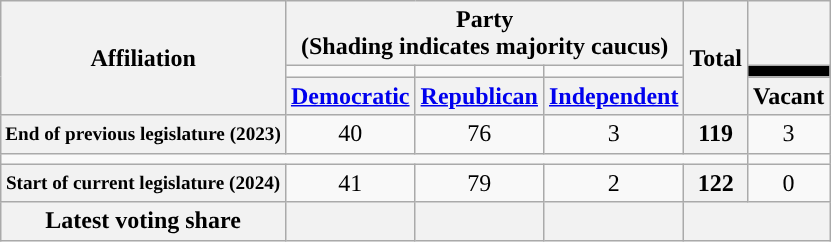<table class="wikitable" style="text-align:center">
<tr>
<th rowspan="3">Affiliation</th>
<th colspan="3">Party<div>(Shading indicates majority caucus)</div></th>
<th rowspan="3">Total</th>
<th></th>
</tr>
<tr style="height:5px">
<td style="background-color:"></td>
<td style="background-color:"></td>
<td style="background-color:"></td>
<td style="background: black"></td>
</tr>
<tr>
<th><a href='#'>Democratic</a></th>
<th><a href='#'>Republican</a></th>
<th><a href='#'>Independent</a></th>
<th>Vacant</th>
</tr>
<tr>
<th nowrap="" style="font-size:80%">End of previous legislature (2023)</th>
<td>40</td>
<td>76</td>
<td>3</td>
<th>119</th>
<td>3</td>
</tr>
<tr>
<td colspan="5"></td>
</tr>
<tr>
<th nowrap="" style="font-size:80%">Start of current legislature (2024)</th>
<td>41</td>
<td>79</td>
<td>2</td>
<th>122</th>
<td>0</td>
</tr>
<tr>
<th>Latest voting share</th>
<th></th>
<th></th>
<th></th>
<th colspan="2"></th>
</tr>
</table>
